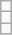<table class="wikitable">
<tr>
<td></td>
</tr>
<tr>
<td></td>
</tr>
<tr>
<td></td>
</tr>
</table>
